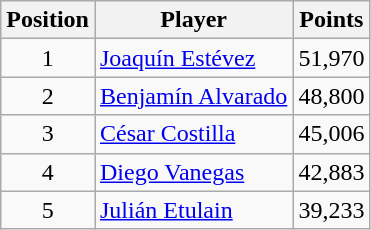<table class=wikitable>
<tr>
<th>Position</th>
<th>Player</th>
<th>Points</th>
</tr>
<tr>
<td align=center>1</td>
<td> <a href='#'>Joaquín Estévez</a></td>
<td align=center>51,970</td>
</tr>
<tr>
<td align=center>2</td>
<td> <a href='#'>Benjamín Alvarado</a></td>
<td align=center>48,800</td>
</tr>
<tr>
<td align=center>3</td>
<td> <a href='#'>César Costilla</a></td>
<td align=center>45,006</td>
</tr>
<tr>
<td align=center>4</td>
<td> <a href='#'>Diego Vanegas</a></td>
<td align=center>42,883</td>
</tr>
<tr>
<td align=center>5</td>
<td> <a href='#'>Julián Etulain</a></td>
<td align=center>39,233</td>
</tr>
</table>
